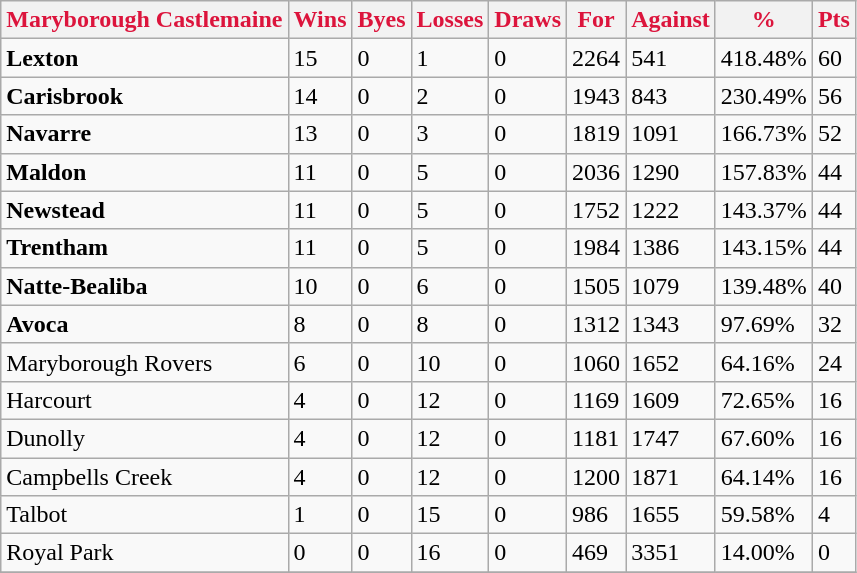<table class="wikitable">
<tr>
<th style="color:crimson">Maryborough Castlemaine</th>
<th style="color:crimson">Wins</th>
<th style="color:crimson">Byes</th>
<th style="color:crimson">Losses</th>
<th style="color:crimson">Draws</th>
<th style="color:crimson">For</th>
<th style="color:crimson">Against</th>
<th style="color:crimson">%</th>
<th style="color:crimson">Pts</th>
</tr>
<tr>
<td><strong>	Lexton	</strong></td>
<td>15</td>
<td>0</td>
<td>1</td>
<td>0</td>
<td>2264</td>
<td>541</td>
<td>418.48%</td>
<td>60</td>
</tr>
<tr>
<td><strong>	Carisbrook	</strong></td>
<td>14</td>
<td>0</td>
<td>2</td>
<td>0</td>
<td>1943</td>
<td>843</td>
<td>230.49%</td>
<td>56</td>
</tr>
<tr>
<td><strong>	Navarre	</strong></td>
<td>13</td>
<td>0</td>
<td>3</td>
<td>0</td>
<td>1819</td>
<td>1091</td>
<td>166.73%</td>
<td>52</td>
</tr>
<tr>
<td><strong>	Maldon	</strong></td>
<td>11</td>
<td>0</td>
<td>5</td>
<td>0</td>
<td>2036</td>
<td>1290</td>
<td>157.83%</td>
<td>44</td>
</tr>
<tr>
<td><strong>	Newstead	</strong></td>
<td>11</td>
<td>0</td>
<td>5</td>
<td>0</td>
<td>1752</td>
<td>1222</td>
<td>143.37%</td>
<td>44</td>
</tr>
<tr>
<td><strong>	Trentham	</strong></td>
<td>11</td>
<td>0</td>
<td>5</td>
<td>0</td>
<td>1984</td>
<td>1386</td>
<td>143.15%</td>
<td>44</td>
</tr>
<tr>
<td><strong>	Natte-Bealiba	</strong></td>
<td>10</td>
<td>0</td>
<td>6</td>
<td>0</td>
<td>1505</td>
<td>1079</td>
<td>139.48%</td>
<td>40</td>
</tr>
<tr>
<td><strong>	Avoca	</strong></td>
<td>8</td>
<td>0</td>
<td>8</td>
<td>0</td>
<td>1312</td>
<td>1343</td>
<td>97.69%</td>
<td>32</td>
</tr>
<tr>
<td>Maryborough Rovers</td>
<td>6</td>
<td>0</td>
<td>10</td>
<td>0</td>
<td>1060</td>
<td>1652</td>
<td>64.16%</td>
<td>24</td>
</tr>
<tr>
<td>Harcourt</td>
<td>4</td>
<td>0</td>
<td>12</td>
<td>0</td>
<td>1169</td>
<td>1609</td>
<td>72.65%</td>
<td>16</td>
</tr>
<tr>
<td>Dunolly</td>
<td>4</td>
<td>0</td>
<td>12</td>
<td>0</td>
<td>1181</td>
<td>1747</td>
<td>67.60%</td>
<td>16</td>
</tr>
<tr>
<td>Campbells Creek</td>
<td>4</td>
<td>0</td>
<td>12</td>
<td>0</td>
<td>1200</td>
<td>1871</td>
<td>64.14%</td>
<td>16</td>
</tr>
<tr>
<td>Talbot</td>
<td>1</td>
<td>0</td>
<td>15</td>
<td>0</td>
<td>986</td>
<td>1655</td>
<td>59.58%</td>
<td>4</td>
</tr>
<tr>
<td>Royal Park</td>
<td>0</td>
<td>0</td>
<td>16</td>
<td>0</td>
<td>469</td>
<td>3351</td>
<td>14.00%</td>
<td>0</td>
</tr>
<tr>
</tr>
</table>
